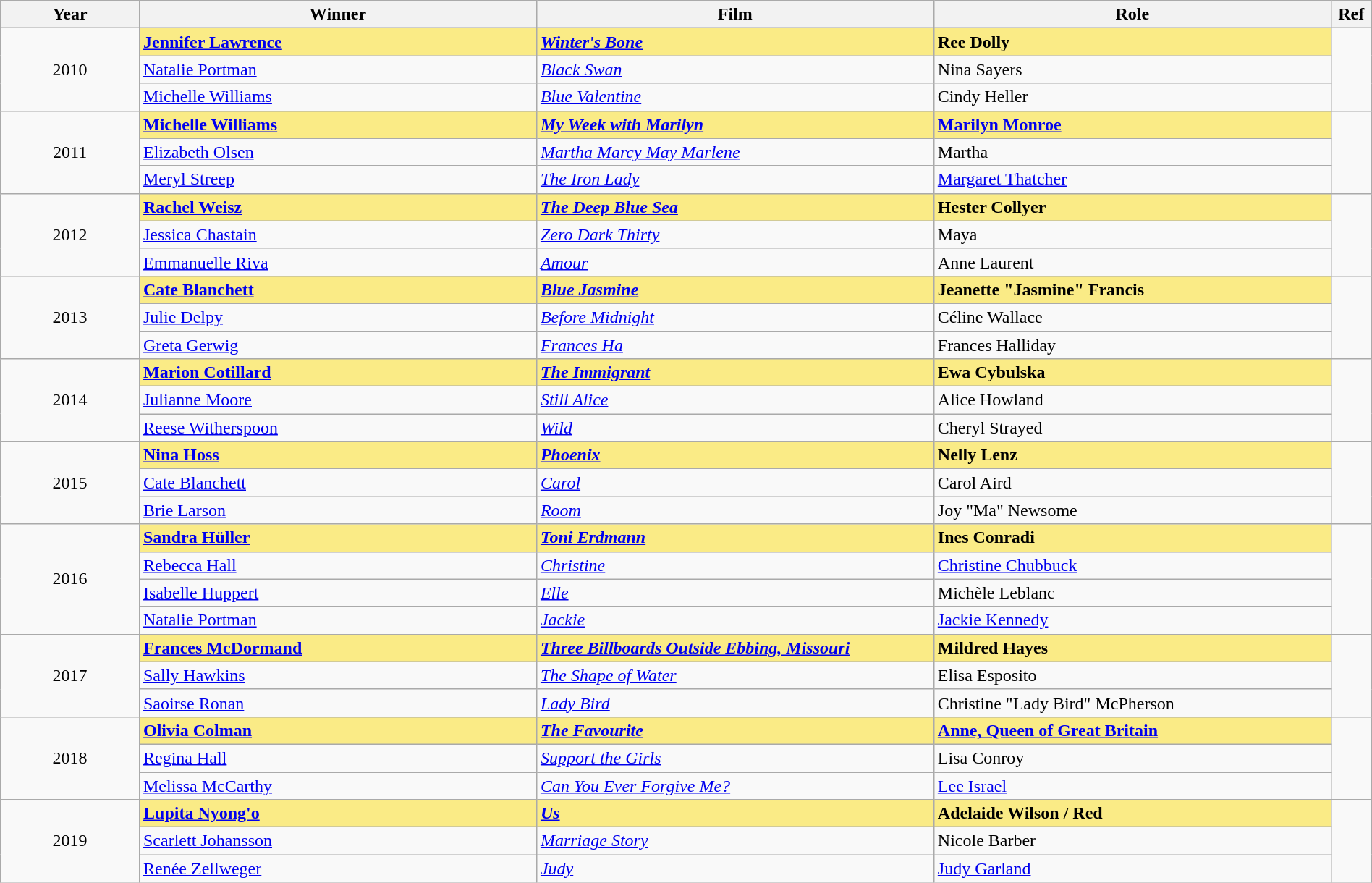<table class="wikitable" width="100%" cellpadding="5">
<tr>
<th width="100"><strong>Year</strong></th>
<th width="300"><strong>Winner</strong></th>
<th width="300"><strong>Film</strong></th>
<th width="300"><strong>Role</strong></th>
<th width="15"><strong>Ref</strong></th>
</tr>
<tr>
<td rowspan="3" style="text-align:center;">2010</td>
<td style="background:#FAEB86;"><strong><a href='#'>Jennifer Lawrence</a></strong></td>
<td style="background:#FAEB86;"><strong><em><a href='#'>Winter's Bone</a></em></strong></td>
<td style="background:#FAEB86;"><strong>Ree Dolly</strong></td>
<td rowspan=3></td>
</tr>
<tr>
<td><a href='#'>Natalie Portman</a></td>
<td><em><a href='#'>Black Swan</a></em></td>
<td>Nina Sayers</td>
</tr>
<tr>
<td><a href='#'>Michelle Williams</a></td>
<td><em><a href='#'>Blue Valentine</a></em></td>
<td>Cindy Heller</td>
</tr>
<tr>
<td rowspan="3" style="text-align:center;">2011</td>
<td style="background:#FAEB86;"><strong><a href='#'>Michelle Williams</a></strong></td>
<td style="background:#FAEB86;"><strong><em><a href='#'>My Week with Marilyn</a></em></strong></td>
<td style="background:#FAEB86;"><strong><a href='#'>Marilyn Monroe</a></strong></td>
<td rowspan=3></td>
</tr>
<tr>
<td><a href='#'>Elizabeth Olsen</a></td>
<td><em><a href='#'>Martha Marcy May Marlene</a></em></td>
<td>Martha</td>
</tr>
<tr>
<td><a href='#'>Meryl Streep</a></td>
<td><em><a href='#'>The Iron Lady</a></em></td>
<td><a href='#'>Margaret Thatcher</a></td>
</tr>
<tr>
<td rowspan="3" style="text-align:center;">2012</td>
<td style="background:#FAEB86;"><strong><a href='#'>Rachel Weisz</a></strong></td>
<td style="background:#FAEB86;"><strong><em><a href='#'>The Deep Blue Sea</a></em></strong></td>
<td style="background:#FAEB86;"><strong>Hester Collyer</strong></td>
<td rowspan=3></td>
</tr>
<tr>
<td><a href='#'>Jessica Chastain</a></td>
<td><em><a href='#'>Zero Dark Thirty</a></em></td>
<td>Maya</td>
</tr>
<tr>
<td><a href='#'>Emmanuelle Riva</a></td>
<td><em><a href='#'>Amour</a></em></td>
<td>Anne Laurent</td>
</tr>
<tr>
<td rowspan="3" style="text-align:center;">2013</td>
<td style="background:#FAEB86;"><strong><a href='#'>Cate Blanchett</a></strong></td>
<td style="background:#FAEB86;"><strong><em><a href='#'>Blue Jasmine</a></em></strong></td>
<td style="background:#FAEB86;"><strong>Jeanette "Jasmine" Francis</strong></td>
<td rowspan=3></td>
</tr>
<tr>
<td><a href='#'>Julie Delpy</a></td>
<td><em><a href='#'>Before Midnight</a></em></td>
<td>Céline Wallace</td>
</tr>
<tr>
<td><a href='#'>Greta Gerwig</a></td>
<td><em><a href='#'>Frances Ha</a></em></td>
<td>Frances Halliday</td>
</tr>
<tr>
<td rowspan="3" style="text-align:center;">2014</td>
<td style="background:#FAEB86;"><strong><a href='#'>Marion Cotillard</a></strong></td>
<td style="background:#FAEB86;"><strong><em><a href='#'>The Immigrant</a></em></strong></td>
<td style="background:#FAEB86;"><strong>Ewa Cybulska</strong></td>
<td rowspan=3></td>
</tr>
<tr>
<td><a href='#'>Julianne Moore</a></td>
<td><em><a href='#'>Still Alice</a></em></td>
<td>Alice Howland</td>
</tr>
<tr>
<td><a href='#'>Reese Witherspoon</a></td>
<td><em><a href='#'>Wild</a></em></td>
<td>Cheryl Strayed</td>
</tr>
<tr>
<td rowspan="3" style="text-align:center;">2015</td>
<td style="background:#FAEB86;"><strong><a href='#'>Nina Hoss</a></strong></td>
<td style="background:#FAEB86;"><strong><em><a href='#'>Phoenix</a></em></strong></td>
<td style="background:#FAEB86;"><strong>Nelly Lenz</strong></td>
<td rowspan=3></td>
</tr>
<tr>
<td><a href='#'>Cate Blanchett</a></td>
<td><em><a href='#'>Carol</a></em></td>
<td>Carol Aird</td>
</tr>
<tr>
<td><a href='#'>Brie Larson</a></td>
<td><em><a href='#'>Room</a></em></td>
<td>Joy "Ma" Newsome</td>
</tr>
<tr>
<td rowspan="4" style="text-align:center;">2016</td>
<td style="background:#FAEB86;"><strong><a href='#'>Sandra Hüller</a></strong></td>
<td style="background:#FAEB86;"><strong><em><a href='#'>Toni Erdmann</a></em></strong></td>
<td style="background:#FAEB86;"><strong>Ines Conradi</strong></td>
<td rowspan=4></td>
</tr>
<tr>
<td><a href='#'>Rebecca Hall</a></td>
<td><em><a href='#'>Christine</a></em></td>
<td><a href='#'>Christine Chubbuck</a></td>
</tr>
<tr>
<td><a href='#'>Isabelle Huppert</a></td>
<td><em><a href='#'>Elle</a></em></td>
<td>Michèle Leblanc</td>
</tr>
<tr>
<td><a href='#'>Natalie Portman</a></td>
<td><em><a href='#'>Jackie</a></em></td>
<td><a href='#'>Jackie Kennedy</a></td>
</tr>
<tr>
<td rowspan="3" style="text-align:center;">2017</td>
<td style="background:#FAEB86;"><strong><a href='#'>Frances McDormand</a></strong></td>
<td style="background:#FAEB86;"><strong><em><a href='#'>Three Billboards Outside Ebbing, Missouri</a></em></strong></td>
<td style="background:#FAEB86;"><strong>Mildred Hayes</strong></td>
<td rowspan=3></td>
</tr>
<tr>
<td><a href='#'>Sally Hawkins</a></td>
<td><em><a href='#'>The Shape of Water</a></em></td>
<td>Elisa Esposito</td>
</tr>
<tr>
<td><a href='#'>Saoirse Ronan</a></td>
<td><em><a href='#'>Lady Bird</a></em></td>
<td>Christine "Lady Bird" McPherson</td>
</tr>
<tr>
<td rowspan="3" style="text-align:center;">2018</td>
<td style="background:#FAEB86;"><strong><a href='#'>Olivia Colman</a></strong></td>
<td style="background:#FAEB86;"><strong><em><a href='#'>The Favourite</a></em></strong></td>
<td style="background:#FAEB86;"><strong><a href='#'>Anne, Queen of Great Britain</a></strong></td>
<td rowspan=3></td>
</tr>
<tr>
<td><a href='#'>Regina Hall</a></td>
<td><em><a href='#'>Support the Girls</a></em></td>
<td>Lisa Conroy</td>
</tr>
<tr>
<td><a href='#'>Melissa McCarthy</a></td>
<td><em><a href='#'>Can You Ever Forgive Me?</a></em></td>
<td><a href='#'>Lee Israel</a></td>
</tr>
<tr>
<td rowspan="3" style="text-align:center;">2019</td>
<td style="background:#FAEB86;"><strong><a href='#'>Lupita Nyong'o</a></strong></td>
<td style="background:#FAEB86;"><strong><em><a href='#'>Us</a></em></strong></td>
<td style="background:#FAEB86;"><strong>Adelaide Wilson / Red</strong></td>
<td rowspan=3></td>
</tr>
<tr>
<td><a href='#'>Scarlett Johansson</a></td>
<td><em><a href='#'>Marriage Story</a></em></td>
<td>Nicole Barber</td>
</tr>
<tr>
<td><a href='#'>Renée Zellweger</a></td>
<td><em><a href='#'>Judy</a></em></td>
<td><a href='#'>Judy Garland</a></td>
</tr>
</table>
